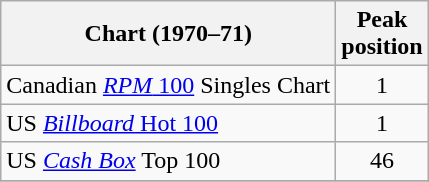<table class="wikitable" style="clear: left;">
<tr>
<th>Chart (1970–71)</th>
<th align="center">Peak<br>position</th>
</tr>
<tr>
<td align="left">Canadian <a href='#'><em>RPM</em> 100</a> Singles Chart</td>
<td align="center">1</td>
</tr>
<tr>
<td align="left">US <a href='#'><em>Billboard</em> Hot 100</a></td>
<td align="center">1</td>
</tr>
<tr>
<td align="left">US <em><a href='#'>Cash Box</a></em> Top 100</td>
<td align="center">46</td>
</tr>
<tr>
</tr>
</table>
